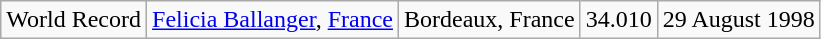<table class="wikitable">
<tr>
<td !align="left">World Record</td>
<td><a href='#'>Felicia Ballanger</a>, <a href='#'>France</a></td>
<td>Bordeaux, France</td>
<td>34.010</td>
<td>29 August 1998</td>
</tr>
</table>
